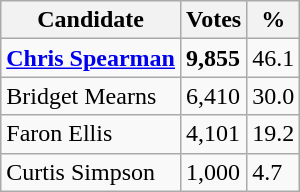<table class="wikitable">
<tr>
<th>Candidate</th>
<th>Votes</th>
<th>%</th>
</tr>
<tr>
<td><strong><a href='#'>Chris Spearman</a></strong></td>
<td><strong>9,855</strong></td>
<td>46.1</td>
</tr>
<tr>
<td>Bridget Mearns</td>
<td>6,410</td>
<td>30.0</td>
</tr>
<tr>
<td>Faron Ellis</td>
<td>4,101</td>
<td>19.2</td>
</tr>
<tr>
<td>Curtis Simpson</td>
<td>1,000</td>
<td>4.7</td>
</tr>
</table>
